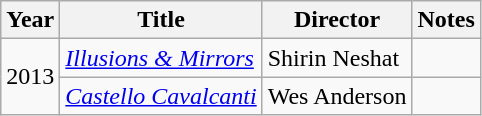<table class="wikitable">
<tr>
<th>Year</th>
<th>Title</th>
<th>Director</th>
<th>Notes</th>
</tr>
<tr>
<td rowspan=2>2013</td>
<td><em><a href='#'>Illusions & Mirrors</a></em></td>
<td>Shirin Neshat</td>
<td></td>
</tr>
<tr>
<td><em><a href='#'>Castello Cavalcanti</a></em></td>
<td>Wes Anderson</td>
<td></td>
</tr>
</table>
